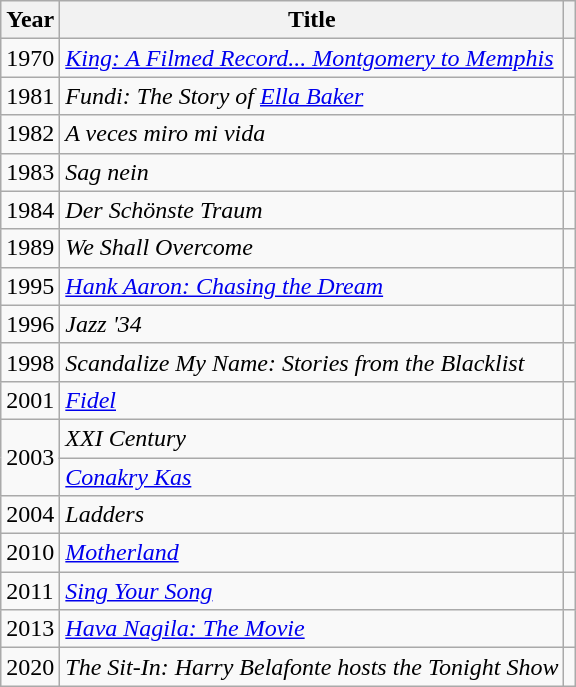<table class="wikitable sortable">
<tr>
<th>Year</th>
<th>Title</th>
<th></th>
</tr>
<tr>
<td>1970</td>
<td><em><a href='#'>King: A Filmed Record... Montgomery to Memphis</a></em></td>
<td></td>
</tr>
<tr>
<td>1981</td>
<td><em>Fundi: The Story of <a href='#'>Ella Baker</a></em></td>
<td></td>
</tr>
<tr>
<td>1982</td>
<td><em>A veces miro mi vida</em></td>
<td></td>
</tr>
<tr>
<td>1983</td>
<td><em>Sag nein</em></td>
<td></td>
</tr>
<tr>
<td>1984</td>
<td><em>Der Schönste Traum</em></td>
<td></td>
</tr>
<tr>
<td>1989</td>
<td><em>We Shall Overcome</em></td>
<td></td>
</tr>
<tr>
<td>1995</td>
<td><em><a href='#'>Hank Aaron: Chasing the Dream</a></em></td>
<td></td>
</tr>
<tr>
<td>1996</td>
<td><em>Jazz '34</em></td>
<td></td>
</tr>
<tr>
<td>1998</td>
<td><em>Scandalize My Name: Stories from the Blacklist</em></td>
<td></td>
</tr>
<tr>
<td>2001</td>
<td><em><a href='#'>Fidel</a></em></td>
<td></td>
</tr>
<tr>
<td rowspan=2>2003</td>
<td><em>XXI Century</em></td>
<td></td>
</tr>
<tr>
<td><em><a href='#'>Conakry Kas</a></em></td>
<td></td>
</tr>
<tr>
<td>2004</td>
<td><em>Ladders</em></td>
<td></td>
</tr>
<tr>
<td>2010</td>
<td><em><a href='#'>Motherland</a></em></td>
<td></td>
</tr>
<tr>
<td>2011</td>
<td><em><a href='#'>Sing Your Song</a></em></td>
<td></td>
</tr>
<tr>
<td>2013</td>
<td><em><a href='#'>Hava Nagila: The Movie</a></em></td>
<td></td>
</tr>
<tr>
<td>2020</td>
<td><em>The Sit-In: Harry Belafonte hosts the Tonight Show</em></td>
<td></td>
</tr>
</table>
